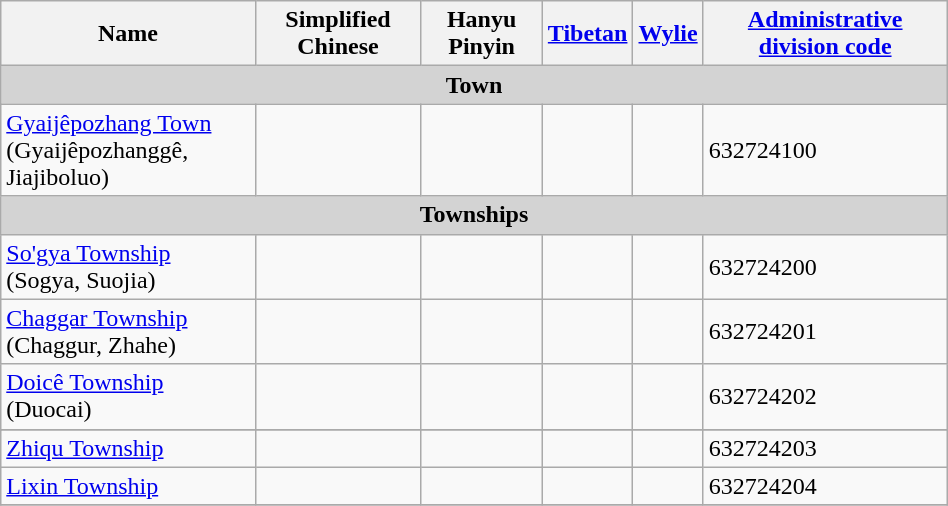<table class="wikitable" align="center" style="width:50%; border="1">
<tr>
<th>Name</th>
<th>Simplified Chinese</th>
<th>Hanyu Pinyin</th>
<th><a href='#'>Tibetan</a></th>
<th><a href='#'>Wylie</a></th>
<th><a href='#'>Administrative division code</a></th>
</tr>
<tr>
<td colspan="7"  style="text-align:center; background:#d3d3d3;"><strong>Town</strong></td>
</tr>
<tr --------->
<td><a href='#'>Gyaijêpozhang Town</a><br>(Gyaijêpozhanggê, Jiajiboluo)</td>
<td></td>
<td></td>
<td></td>
<td></td>
<td>632724100</td>
</tr>
<tr>
<td colspan="7"  style="text-align:center; background:#d3d3d3;"><strong>Townships</strong></td>
</tr>
<tr --------->
<td><a href='#'>So'gya Township</a><br>(Sogya, Suojia)</td>
<td></td>
<td></td>
<td></td>
<td></td>
<td>632724200</td>
</tr>
<tr>
<td><a href='#'>Chaggar Township</a><br>(Chaggur, Zhahe)</td>
<td></td>
<td></td>
<td></td>
<td></td>
<td>632724201</td>
</tr>
<tr>
<td><a href='#'>Doicê Township</a><br>(Duocai)</td>
<td></td>
<td></td>
<td></td>
<td></td>
<td>632724202</td>
</tr>
<tr>
</tr>
<tr>
<td><a href='#'>Zhiqu Township</a></td>
<td></td>
<td></td>
<td></td>
<td></td>
<td>632724203</td>
</tr>
<tr>
<td><a href='#'>Lixin Township</a></td>
<td></td>
<td></td>
<td></td>
<td></td>
<td>632724204</td>
</tr>
<tr>
</tr>
</table>
